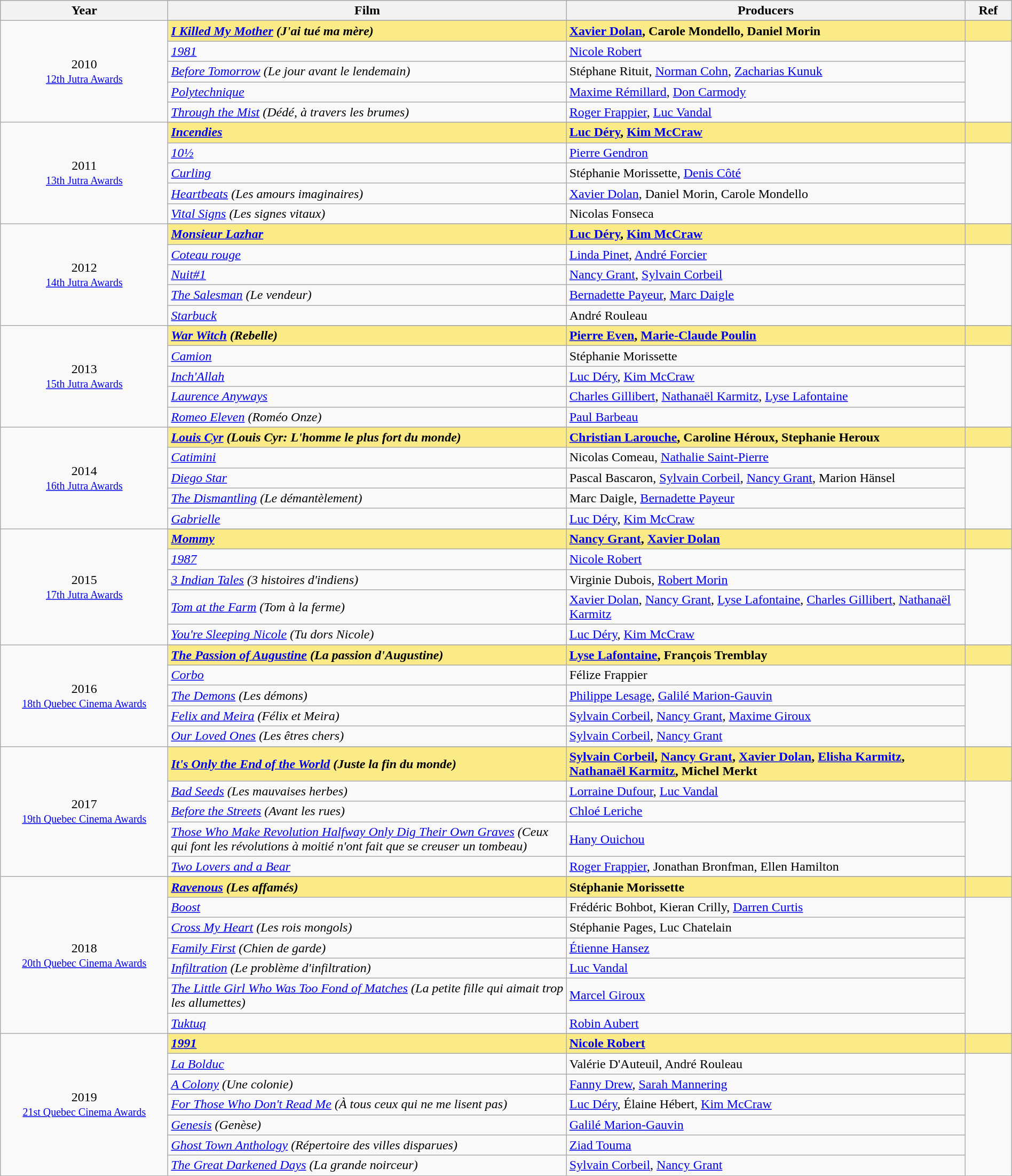<table class="wikitable" style="width:100%;">
<tr style="background:#bebebe;">
<th style="width:8%;">Year</th>
<th style="width:19%;">Film</th>
<th style="width:19%;">Producers</th>
<th style="width:2%;">Ref</th>
</tr>
<tr>
<td rowspan="6" align="center">2010<br> <small><a href='#'>12th Jutra Awards</a></small></td>
</tr>
<tr style="background:#FAEB86">
<td><strong><em><a href='#'>I Killed My Mother</a> (J'ai tué ma mère)</em></strong></td>
<td><strong><a href='#'>Xavier Dolan</a>, Carole Mondello, Daniel Morin</strong></td>
<td></td>
</tr>
<tr>
<td><em><a href='#'>1981</a></em></td>
<td><a href='#'>Nicole Robert</a></td>
<td rowspan=4></td>
</tr>
<tr>
<td><em><a href='#'>Before Tomorrow</a> (Le jour avant le lendemain)</em></td>
<td>Stéphane Rituit, <a href='#'>Norman Cohn</a>, <a href='#'>Zacharias Kunuk</a></td>
</tr>
<tr>
<td><em><a href='#'>Polytechnique</a></em></td>
<td><a href='#'>Maxime Rémillard</a>, <a href='#'>Don Carmody</a></td>
</tr>
<tr>
<td><em><a href='#'>Through the Mist</a> (Dédé, à travers les brumes)</em></td>
<td><a href='#'>Roger Frappier</a>, <a href='#'>Luc Vandal</a></td>
</tr>
<tr>
<td rowspan="6" align="center">2011<br> <small><a href='#'>13th Jutra Awards</a></small></td>
</tr>
<tr style="background:#FAEB86">
<td><strong><em><a href='#'>Incendies</a></em></strong></td>
<td><strong><a href='#'>Luc Déry</a>, <a href='#'>Kim McCraw</a></strong></td>
<td></td>
</tr>
<tr>
<td><em><a href='#'>10½</a></em></td>
<td><a href='#'>Pierre Gendron</a></td>
<td rowspan=4></td>
</tr>
<tr>
<td><em><a href='#'>Curling</a></em></td>
<td>Stéphanie Morissette, <a href='#'>Denis Côté</a></td>
</tr>
<tr>
<td><em><a href='#'>Heartbeats</a> (Les amours imaginaires)</em></td>
<td><a href='#'>Xavier Dolan</a>, Daniel Morin, Carole Mondello</td>
</tr>
<tr>
<td><em><a href='#'>Vital Signs</a> (Les signes vitaux)</em></td>
<td>Nicolas Fonseca</td>
</tr>
<tr>
<td rowspan="6" align="center">2012<br> <small><a href='#'>14th Jutra Awards</a></small></td>
</tr>
<tr style="background:#FAEB86">
<td><strong><em><a href='#'>Monsieur Lazhar</a></em></strong></td>
<td><strong><a href='#'>Luc Déry</a>, <a href='#'>Kim McCraw</a></strong></td>
<td></td>
</tr>
<tr>
<td><em><a href='#'>Coteau rouge</a></em></td>
<td><a href='#'>Linda Pinet</a>, <a href='#'>André Forcier</a></td>
<td rowspan=4></td>
</tr>
<tr>
<td><em><a href='#'>Nuit#1</a></em></td>
<td><a href='#'>Nancy Grant</a>, <a href='#'>Sylvain Corbeil</a></td>
</tr>
<tr>
<td><em><a href='#'>The Salesman</a> (Le vendeur)</em></td>
<td><a href='#'>Bernadette Payeur</a>, <a href='#'>Marc Daigle</a></td>
</tr>
<tr>
<td><em><a href='#'>Starbuck</a></em></td>
<td>André Rouleau</td>
</tr>
<tr>
<td rowspan="6" align="center">2013<br> <small><a href='#'>15th Jutra Awards</a></small></td>
</tr>
<tr style="background:#FAEB86">
<td><strong><em><a href='#'>War Witch</a> (Rebelle)</em></strong></td>
<td><strong><a href='#'>Pierre Even</a>, <a href='#'>Marie-Claude Poulin</a></strong></td>
<td></td>
</tr>
<tr>
<td><em><a href='#'>Camion</a></em></td>
<td>Stéphanie Morissette</td>
<td rowspan=4></td>
</tr>
<tr>
<td><em><a href='#'>Inch'Allah</a></em></td>
<td><a href='#'>Luc Déry</a>, <a href='#'>Kim McCraw</a></td>
</tr>
<tr>
<td><em><a href='#'>Laurence Anyways</a></em></td>
<td><a href='#'>Charles Gillibert</a>, <a href='#'>Nathanaël Karmitz</a>, <a href='#'>Lyse Lafontaine</a></td>
</tr>
<tr>
<td><em><a href='#'>Romeo Eleven</a> (Roméo Onze)</em></td>
<td><a href='#'>Paul Barbeau</a></td>
</tr>
<tr>
<td rowspan="6" align="center">2014 <br> <small><a href='#'>16th Jutra Awards</a></small></td>
</tr>
<tr style="background:#FAEB86">
<td><strong><em><a href='#'>Louis Cyr</a> (Louis Cyr: L'homme le plus fort du monde)</em></strong></td>
<td><strong><a href='#'>Christian Larouche</a>, Caroline Héroux, Stephanie Heroux</strong></td>
<td></td>
</tr>
<tr>
<td><em><a href='#'>Catimini</a></em></td>
<td>Nicolas Comeau, <a href='#'>Nathalie Saint-Pierre</a></td>
<td rowspan=4></td>
</tr>
<tr>
<td><em><a href='#'>Diego Star</a></em></td>
<td>Pascal Bascaron, <a href='#'>Sylvain Corbeil</a>, <a href='#'>Nancy Grant</a>, Marion Hänsel</td>
</tr>
<tr>
<td><em><a href='#'>The Dismantling</a> (Le démantèlement)</em></td>
<td>Marc Daigle, <a href='#'>Bernadette Payeur</a></td>
</tr>
<tr>
<td><em><a href='#'>Gabrielle</a></em></td>
<td><a href='#'>Luc Déry</a>, <a href='#'>Kim McCraw</a></td>
</tr>
<tr>
<td rowspan="6" align="center">2015 <br> <small><a href='#'>17th Jutra Awards</a></small></td>
</tr>
<tr style="background:#FAEB86">
<td><strong><em><a href='#'>Mommy</a></em></strong></td>
<td><strong><a href='#'>Nancy Grant</a>, <a href='#'>Xavier Dolan</a></strong></td>
<td></td>
</tr>
<tr>
<td><em><a href='#'>1987</a></em></td>
<td><a href='#'>Nicole Robert</a></td>
<td rowspan=4></td>
</tr>
<tr>
<td><em><a href='#'>3 Indian Tales</a> (3 histoires d'indiens)</em></td>
<td>Virginie Dubois, <a href='#'>Robert Morin</a></td>
</tr>
<tr>
<td><em><a href='#'>Tom at the Farm</a> (Tom à la ferme)</em></td>
<td><a href='#'>Xavier Dolan</a>, <a href='#'>Nancy Grant</a>, <a href='#'>Lyse Lafontaine</a>, <a href='#'>Charles Gillibert</a>, <a href='#'>Nathanaël Karmitz</a></td>
</tr>
<tr>
<td><em><a href='#'>You're Sleeping Nicole</a> (Tu dors Nicole)</em></td>
<td><a href='#'>Luc Déry</a>, <a href='#'>Kim McCraw</a></td>
</tr>
<tr>
<td rowspan="6" align="center">2016<br> <small><a href='#'>18th Quebec Cinema Awards</a></small></td>
</tr>
<tr style="background:#FAEB86">
<td><strong><em><a href='#'>The Passion of Augustine</a> (La passion d'Augustine)</em></strong></td>
<td><strong><a href='#'>Lyse Lafontaine</a>, François Tremblay</strong></td>
<td></td>
</tr>
<tr>
<td><em><a href='#'>Corbo</a></em></td>
<td>Félize Frappier</td>
<td rowspan=4></td>
</tr>
<tr>
<td><em><a href='#'>The Demons</a> (Les démons)</em></td>
<td><a href='#'>Philippe Lesage</a>, <a href='#'>Galilé Marion-Gauvin</a></td>
</tr>
<tr>
<td><em><a href='#'>Felix and Meira</a> (Félix et Meira)</em></td>
<td><a href='#'>Sylvain Corbeil</a>, <a href='#'>Nancy Grant</a>, <a href='#'>Maxime Giroux</a></td>
</tr>
<tr>
<td><em><a href='#'>Our Loved Ones</a> (Les êtres chers)</em></td>
<td><a href='#'>Sylvain Corbeil</a>, <a href='#'>Nancy Grant</a></td>
</tr>
<tr>
<td rowspan="6" align="center">2017<br> <small><a href='#'>19th Quebec Cinema Awards</a></small></td>
</tr>
<tr style="background:#FAEB86">
<td><strong><em><a href='#'>It's Only the End of the World</a> (Juste la fin du monde)</em></strong></td>
<td><strong><a href='#'>Sylvain Corbeil</a>, <a href='#'>Nancy Grant</a>, <a href='#'>Xavier Dolan</a>, <a href='#'>Elisha Karmitz</a>, <a href='#'>Nathanaël Karmitz</a>, Michel Merkt</strong></td>
<td></td>
</tr>
<tr>
<td><em><a href='#'>Bad Seeds</a> (Les mauvaises herbes)</em></td>
<td><a href='#'>Lorraine Dufour</a>, <a href='#'>Luc Vandal</a></td>
<td rowspan=4></td>
</tr>
<tr>
<td><em><a href='#'>Before the Streets</a> (Avant les rues)</em></td>
<td><a href='#'>Chloé Leriche</a></td>
</tr>
<tr>
<td><em><a href='#'>Those Who Make Revolution Halfway Only Dig Their Own Graves</a> (Ceux qui font les révolutions à moitié n'ont fait que se creuser un tombeau)</em></td>
<td><a href='#'>Hany Ouichou</a></td>
</tr>
<tr>
<td><em><a href='#'>Two Lovers and a Bear</a></em></td>
<td><a href='#'>Roger Frappier</a>, Jonathan Bronfman, Ellen Hamilton</td>
</tr>
<tr>
<td rowspan="8" align="center">2018<br> <small><a href='#'>20th Quebec Cinema Awards</a></small></td>
</tr>
<tr style="background:#FAEB86">
<td><strong><em><a href='#'>Ravenous</a> (Les affamés)</em></strong></td>
<td><strong>Stéphanie Morissette</strong></td>
<td></td>
</tr>
<tr>
<td><em><a href='#'>Boost</a></em></td>
<td>Frédéric Bohbot, Kieran Crilly, <a href='#'>Darren Curtis</a></td>
<td rowspan=6></td>
</tr>
<tr>
<td><em><a href='#'>Cross My Heart</a> (Les rois mongols)</em></td>
<td>Stéphanie Pages, Luc Chatelain</td>
</tr>
<tr>
<td><em><a href='#'>Family First</a> (Chien de garde)</em></td>
<td><a href='#'>Étienne Hansez</a></td>
</tr>
<tr>
<td><em><a href='#'>Infiltration</a> (Le problème d'infiltration)</em></td>
<td><a href='#'>Luc Vandal</a></td>
</tr>
<tr>
<td><em><a href='#'>The Little Girl Who Was Too Fond of Matches</a> (La petite fille qui aimait trop les allumettes)</em></td>
<td><a href='#'>Marcel Giroux</a></td>
</tr>
<tr>
<td><em><a href='#'>Tuktuq</a></em></td>
<td><a href='#'>Robin Aubert</a></td>
</tr>
<tr>
<td rowspan="8" align="center">2019<br> <small><a href='#'>21st Quebec Cinema Awards</a></small></td>
</tr>
<tr style="background:#FAEB86">
<td><strong><em><a href='#'>1991</a></em></strong></td>
<td><strong><a href='#'>Nicole Robert</a></strong></td>
<td></td>
</tr>
<tr>
<td><em><a href='#'>La Bolduc</a></em></td>
<td>Valérie D'Auteuil, André Rouleau</td>
<td rowspan=6></td>
</tr>
<tr>
<td><em><a href='#'>A Colony</a> (Une colonie)</em></td>
<td><a href='#'>Fanny Drew</a>, <a href='#'>Sarah Mannering</a></td>
</tr>
<tr>
<td><em><a href='#'>For Those Who Don't Read Me</a> (À tous ceux qui ne me lisent pas)</em></td>
<td><a href='#'>Luc Déry</a>, Élaine Hébert, <a href='#'>Kim McCraw</a></td>
</tr>
<tr>
<td><em><a href='#'>Genesis</a> (Genèse)</em></td>
<td><a href='#'>Galilé Marion-Gauvin</a></td>
</tr>
<tr>
<td><em><a href='#'>Ghost Town Anthology</a> (Répertoire des villes disparues)</em></td>
<td><a href='#'>Ziad Touma</a></td>
</tr>
<tr>
<td><em><a href='#'>The Great Darkened Days</a> (La grande noirceur)</em></td>
<td><a href='#'>Sylvain Corbeil</a>, <a href='#'>Nancy Grant</a></td>
</tr>
</table>
